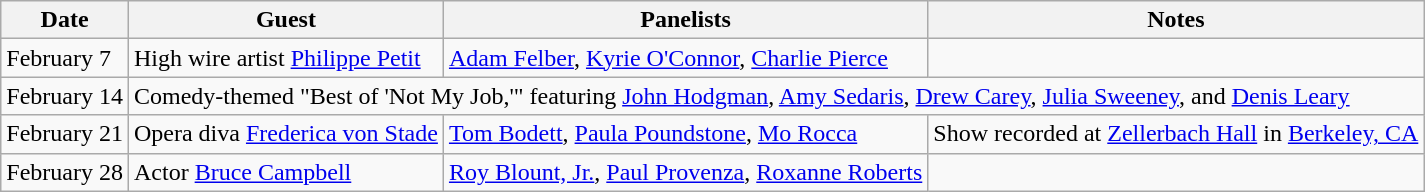<table class="wikitable">
<tr>
<th>Date</th>
<th>Guest</th>
<th>Panelists</th>
<th>Notes</th>
</tr>
<tr>
<td>February 7</td>
<td>High wire artist <a href='#'>Philippe Petit</a></td>
<td><a href='#'>Adam Felber</a>, <a href='#'>Kyrie O'Connor</a>, <a href='#'>Charlie Pierce</a></td>
<td></td>
</tr>
<tr>
<td>February 14</td>
<td colspan=3>Comedy-themed "Best of 'Not My Job,'" featuring <a href='#'>John Hodgman</a>, <a href='#'>Amy Sedaris</a>, <a href='#'>Drew Carey</a>, <a href='#'>Julia Sweeney</a>, and <a href='#'>Denis Leary</a></td>
</tr>
<tr>
<td>February 21</td>
<td>Opera diva <a href='#'>Frederica von Stade</a></td>
<td><a href='#'>Tom Bodett</a>, <a href='#'>Paula Poundstone</a>, <a href='#'>Mo Rocca</a></td>
<td>Show recorded at <a href='#'>Zellerbach Hall</a> in <a href='#'>Berkeley, CA</a></td>
</tr>
<tr>
<td>February 28</td>
<td>Actor <a href='#'>Bruce Campbell</a></td>
<td><a href='#'>Roy Blount, Jr.</a>, <a href='#'>Paul Provenza</a>, <a href='#'>Roxanne Roberts</a></td>
<td></td>
</tr>
</table>
